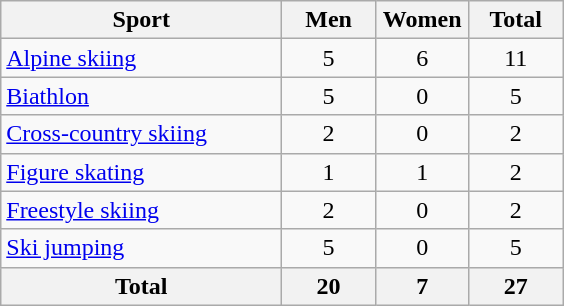<table class="wikitable sortable" style="text-align:center;">
<tr>
<th width=180>Sport</th>
<th width=55>Men</th>
<th width=55>Women</th>
<th width=55>Total</th>
</tr>
<tr>
<td align=left><a href='#'>Alpine skiing</a></td>
<td>5</td>
<td>6</td>
<td>11</td>
</tr>
<tr>
<td align=left><a href='#'>Biathlon</a></td>
<td>5</td>
<td>0</td>
<td>5</td>
</tr>
<tr>
<td align=left><a href='#'>Cross-country skiing</a></td>
<td>2</td>
<td>0</td>
<td>2</td>
</tr>
<tr>
<td align=left><a href='#'>Figure skating</a></td>
<td>1</td>
<td>1</td>
<td>2</td>
</tr>
<tr>
<td align=left><a href='#'>Freestyle skiing</a></td>
<td>2</td>
<td>0</td>
<td>2</td>
</tr>
<tr>
<td align=left><a href='#'>Ski jumping</a></td>
<td>5</td>
<td>0</td>
<td>5</td>
</tr>
<tr>
<th>Total</th>
<th>20</th>
<th>7</th>
<th>27</th>
</tr>
</table>
